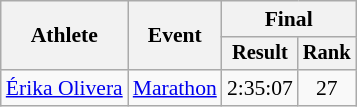<table class="wikitable" style="font-size:90%">
<tr>
<th rowspan="2">Athlete</th>
<th rowspan="2">Event</th>
<th colspan="2">Final</th>
</tr>
<tr style="font-size:95%">
<th>Result</th>
<th>Rank</th>
</tr>
<tr align=center>
<td align=left><a href='#'>Érika Olivera</a></td>
<td align=left rowspan=2><a href='#'>Marathon</a></td>
<td>2:35:07</td>
<td>27</td>
</tr>
</table>
